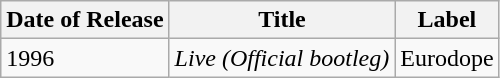<table class = "wikitable sortable">
<tr>
<th>Date of Release</th>
<th>Title</th>
<th>Label</th>
</tr>
<tr>
<td>1996</td>
<td><em>Live (Official bootleg)</em></td>
<td>Eurodope</td>
</tr>
</table>
